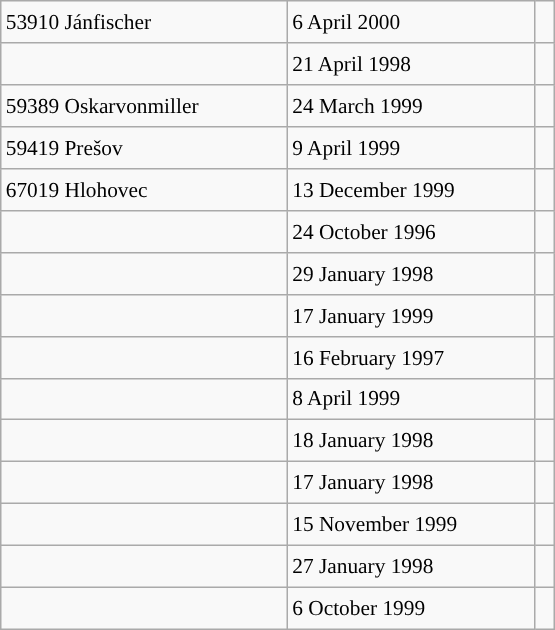<table class="wikitable" style="font-size: 89%; float: left; width: 26em; margin-right: 1em; height: 420px;">
<tr>
<td>53910 Jánfischer</td>
<td>6 April 2000</td>
<td> </td>
</tr>
<tr>
<td></td>
<td>21 April 1998</td>
<td> </td>
</tr>
<tr>
<td>59389 Oskarvonmiller</td>
<td>24 March 1999</td>
<td> </td>
</tr>
<tr>
<td>59419 Prešov</td>
<td>9 April 1999</td>
<td> </td>
</tr>
<tr>
<td>67019 Hlohovec</td>
<td>13 December 1999</td>
<td> </td>
</tr>
<tr>
<td></td>
<td>24 October 1996</td>
<td> </td>
</tr>
<tr>
<td></td>
<td>29 January 1998</td>
<td> </td>
</tr>
<tr>
<td></td>
<td>17 January 1999</td>
<td> </td>
</tr>
<tr>
<td></td>
<td>16 February 1997</td>
<td> </td>
</tr>
<tr>
<td></td>
<td>8 April 1999</td>
<td> </td>
</tr>
<tr>
<td></td>
<td>18 January 1998</td>
<td> </td>
</tr>
<tr>
<td></td>
<td>17 January 1998</td>
<td> </td>
</tr>
<tr>
<td></td>
<td>15 November 1999</td>
<td> </td>
</tr>
<tr>
<td></td>
<td>27 January 1998</td>
<td> </td>
</tr>
<tr>
<td></td>
<td>6 October 1999</td>
<td> </td>
</tr>
</table>
